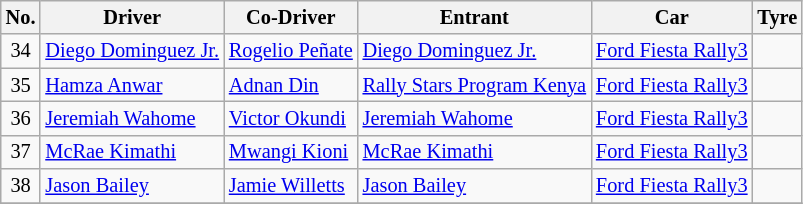<table class="wikitable" style="font-size: 85%;">
<tr>
<th>No.</th>
<th>Driver</th>
<th>Co-Driver</th>
<th>Entrant</th>
<th>Car</th>
<th>Tyre</th>
</tr>
<tr>
<td align="center">34</td>
<td> <a href='#'>Diego Dominguez Jr.</a></td>
<td> <a href='#'>Rogelio Peñate</a></td>
<td> <a href='#'>Diego Dominguez Jr.</a></td>
<td><a href='#'>Ford Fiesta Rally3</a></td>
<td align="center"></td>
</tr>
<tr>
<td align="center">35</td>
<td> <a href='#'>Hamza Anwar</a></td>
<td> <a href='#'>Adnan Din</a></td>
<td> <a href='#'>Rally Stars Program Kenya</a></td>
<td><a href='#'>Ford Fiesta Rally3</a></td>
<td align="center"></td>
</tr>
<tr>
<td align="center">36</td>
<td> <a href='#'>Jeremiah Wahome</a></td>
<td> <a href='#'>Victor Okundi</a></td>
<td> <a href='#'>Jeremiah Wahome</a></td>
<td><a href='#'>Ford Fiesta Rally3</a></td>
<td align="center"></td>
</tr>
<tr>
<td align="center">37</td>
<td> <a href='#'>McRae Kimathi</a></td>
<td> <a href='#'>Mwangi Kioni</a></td>
<td> <a href='#'>McRae Kimathi</a></td>
<td><a href='#'>Ford Fiesta Rally3</a></td>
<td align="center"></td>
</tr>
<tr>
<td align="center">38</td>
<td> <a href='#'>Jason Bailey</a></td>
<td> <a href='#'>Jamie Willetts</a></td>
<td> <a href='#'>Jason Bailey</a></td>
<td><a href='#'>Ford Fiesta Rally3</a></td>
<td align="center"></td>
</tr>
<tr>
</tr>
</table>
